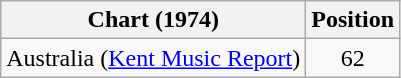<table class="wikitable">
<tr>
<th>Chart (1974)</th>
<th>Position</th>
</tr>
<tr>
<td>Australia (<a href='#'>Kent Music Report</a>)</td>
<td align="center">62</td>
</tr>
</table>
